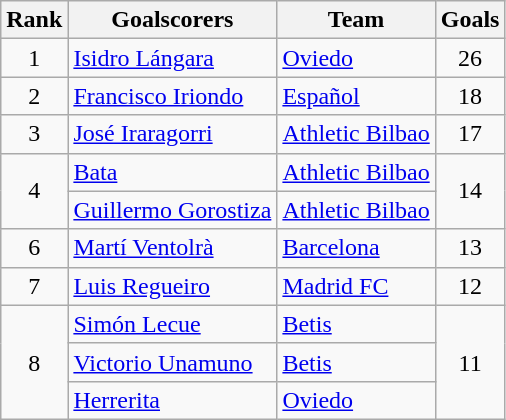<table class="wikitable">
<tr>
<th>Rank</th>
<th>Goalscorers</th>
<th>Team</th>
<th>Goals</th>
</tr>
<tr>
<td align=center>1</td>
<td> <a href='#'>Isidro Lángara</a></td>
<td><a href='#'>Oviedo</a></td>
<td align=center>26</td>
</tr>
<tr>
<td align=center>2</td>
<td> <a href='#'>Francisco Iriondo</a></td>
<td><a href='#'>Español</a></td>
<td align=center>18</td>
</tr>
<tr>
<td align=center>3</td>
<td> <a href='#'>José Iraragorri</a></td>
<td><a href='#'>Athletic Bilbao</a></td>
<td align=center>17</td>
</tr>
<tr>
<td rowspan=2 align=center>4</td>
<td> <a href='#'>Bata</a></td>
<td><a href='#'>Athletic Bilbao</a></td>
<td rowspan=2 align=center>14</td>
</tr>
<tr>
<td> <a href='#'>Guillermo Gorostiza</a></td>
<td><a href='#'>Athletic Bilbao</a></td>
</tr>
<tr>
<td align=center>6</td>
<td> <a href='#'>Martí Ventolrà</a></td>
<td><a href='#'>Barcelona</a></td>
<td align=center>13</td>
</tr>
<tr>
<td align=center>7</td>
<td> <a href='#'>Luis Regueiro</a></td>
<td><a href='#'>Madrid FC</a></td>
<td align=center>12</td>
</tr>
<tr>
<td rowspan=3 align=center>8</td>
<td> <a href='#'>Simón Lecue</a></td>
<td><a href='#'>Betis</a></td>
<td rowspan=3 align=center>11</td>
</tr>
<tr>
<td> <a href='#'>Victorio Unamuno</a></td>
<td><a href='#'>Betis</a></td>
</tr>
<tr>
<td> <a href='#'>Herrerita</a></td>
<td><a href='#'>Oviedo</a></td>
</tr>
</table>
